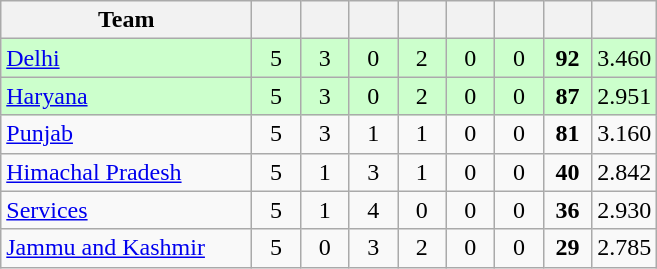<table class="wikitable" style="text-align:center">
<tr>
<th style="width:160px">Team</th>
<th style="width:25px"></th>
<th style="width:25px"></th>
<th style="width:25px"></th>
<th style="width:25px"></th>
<th style="width:25px"></th>
<th style="width:25px"></th>
<th style="width:25px"></th>
<th style="width:25px;"></th>
</tr>
<tr style="background:#cfc;">
<td style="text-align:left"><a href='#'>Delhi</a></td>
<td>5</td>
<td>3</td>
<td>0</td>
<td>2</td>
<td>0</td>
<td>0</td>
<td><strong>92</strong></td>
<td>3.460</td>
</tr>
<tr style="background:#cfc;">
<td style="text-align:left"><a href='#'>Haryana</a></td>
<td>5</td>
<td>3</td>
<td>0</td>
<td>2</td>
<td>0</td>
<td>0</td>
<td><strong>87</strong></td>
<td>2.951</td>
</tr>
<tr>
<td style="text-align:left"><a href='#'>Punjab</a></td>
<td>5</td>
<td>3</td>
<td>1</td>
<td>1</td>
<td>0</td>
<td>0</td>
<td><strong>81</strong></td>
<td>3.160</td>
</tr>
<tr>
<td style="text-align:left"><a href='#'>Himachal Pradesh</a></td>
<td>5</td>
<td>1</td>
<td>3</td>
<td>1</td>
<td>0</td>
<td>0</td>
<td><strong>40</strong></td>
<td>2.842</td>
</tr>
<tr>
<td style="text-align:left"><a href='#'>Services</a></td>
<td>5</td>
<td>1</td>
<td>4</td>
<td>0</td>
<td>0</td>
<td>0</td>
<td><strong>36</strong></td>
<td>2.930</td>
</tr>
<tr>
<td style="text-align:left"><a href='#'>Jammu and Kashmir</a></td>
<td>5</td>
<td>0</td>
<td>3</td>
<td>2</td>
<td>0</td>
<td>0</td>
<td><strong>29</strong></td>
<td>2.785</td>
</tr>
</table>
